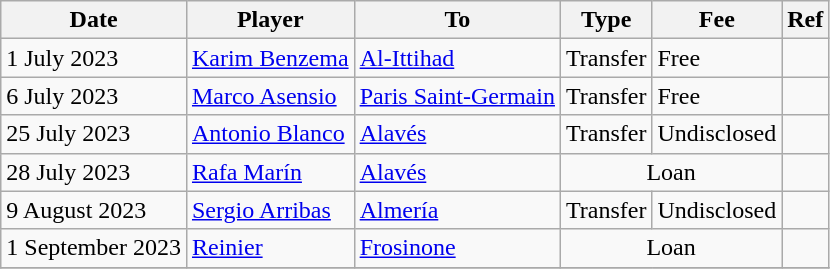<table class="wikitable">
<tr>
<th>Date</th>
<th>Player</th>
<th>To</th>
<th>Type</th>
<th>Fee</th>
<th>Ref</th>
</tr>
<tr>
<td>1 July 2023</td>
<td> <a href='#'>Karim Benzema</a></td>
<td> <a href='#'>Al-Ittihad</a></td>
<td>Transfer</td>
<td>Free</td>
<td></td>
</tr>
<tr>
<td>6 July 2023</td>
<td> <a href='#'>Marco Asensio</a></td>
<td> <a href='#'>Paris Saint-Germain</a></td>
<td>Transfer</td>
<td>Free</td>
<td></td>
</tr>
<tr>
<td>25 July 2023</td>
<td> <a href='#'>Antonio Blanco</a></td>
<td><a href='#'>Alavés</a></td>
<td>Transfer</td>
<td>Undisclosed</td>
<td></td>
</tr>
<tr>
<td>28 July 2023</td>
<td> <a href='#'>Rafa Marín</a></td>
<td><a href='#'>Alavés</a></td>
<td colspan=2 align=center>Loan</td>
<td></td>
</tr>
<tr>
<td>9 August 2023</td>
<td> <a href='#'>Sergio Arribas</a></td>
<td><a href='#'>Almería</a></td>
<td>Transfer</td>
<td>Undisclosed</td>
<td></td>
</tr>
<tr>
<td>1 September 2023</td>
<td> <a href='#'>Reinier</a></td>
<td> <a href='#'>Frosinone</a></td>
<td colspan=2 align=center>Loan</td>
<td></td>
</tr>
<tr>
</tr>
</table>
